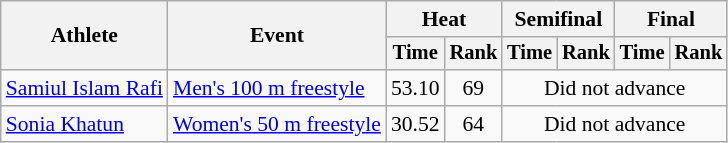<table class=wikitable style="font-size:90%">
<tr>
<th rowspan="2">Athlete</th>
<th rowspan="2">Event</th>
<th colspan="2">Heat</th>
<th colspan="2">Semifinal</th>
<th colspan="2">Final</th>
</tr>
<tr style="font-size:95%">
<th>Time</th>
<th>Rank</th>
<th>Time</th>
<th>Rank</th>
<th>Time</th>
<th>Rank</th>
</tr>
<tr align=center>
<td align=left><a href='#'>Samiul Islam Rafi</a></td>
<td align=left><a href='#'>Men's 100 m freestyle</a></td>
<td>53.10</td>
<td>69</td>
<td colspan=4>Did not advance</td>
</tr>
<tr align=center>
<td align=left><a href='#'>Sonia Khatun</a></td>
<td align=left><a href='#'>Women's 50 m freestyle</a></td>
<td>30.52</td>
<td>64</td>
<td colspan=4>Did not advance</td>
</tr>
</table>
